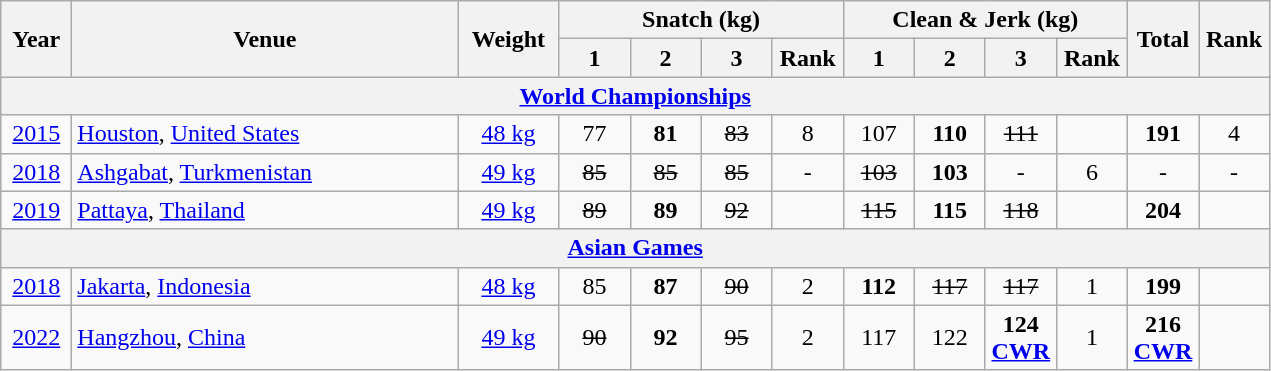<table class = "wikitable" style="text-align:center;">
<tr>
<th rowspan="2" style="width:40px;">Year</th>
<th rowspan="2" style="width:250px;">Venue</th>
<th rowspan="2" style="width:60px;">Weight</th>
<th colspan=4>Snatch (kg)</th>
<th colspan=4>Clean & Jerk (kg)</th>
<th rowspan="2" style="width:40px;">Total</th>
<th rowspan="2" style="width:40px;">Rank</th>
</tr>
<tr>
<th width=40>1</th>
<th width=40>2</th>
<th width=40>3</th>
<th width=40>Rank</th>
<th width=40>1</th>
<th width=40>2</th>
<th width=40>3</th>
<th width=40>Rank</th>
</tr>
<tr>
<th colspan=13><a href='#'>World Championships</a></th>
</tr>
<tr>
<td><a href='#'>2015</a></td>
<td align=left> <a href='#'>Houston</a>, <a href='#'>United States</a></td>
<td><a href='#'>48 kg</a></td>
<td>77</td>
<td><strong>81</strong></td>
<td><s>83</s></td>
<td>8</td>
<td>107</td>
<td><strong>110</strong></td>
<td><s>111</s></td>
<td></td>
<td><strong>191</strong></td>
<td>4</td>
</tr>
<tr>
<td><a href='#'>2018</a></td>
<td align=left> <a href='#'>Ashgabat</a>, <a href='#'>Turkmenistan</a></td>
<td><a href='#'>49 kg</a></td>
<td><s>85</s></td>
<td><s>85</s></td>
<td><s>85</s></td>
<td>-</td>
<td><s>103</s></td>
<td><strong>103</strong></td>
<td>-</td>
<td>6</td>
<td>-</td>
<td>-</td>
</tr>
<tr>
<td><a href='#'>2019</a></td>
<td align=left> <a href='#'>Pattaya</a>, <a href='#'>Thailand</a></td>
<td><a href='#'>49 kg</a></td>
<td><s>89</s></td>
<td><strong>89</strong></td>
<td><s>92</s></td>
<td></td>
<td><s>115</s></td>
<td><strong>115</strong></td>
<td><s>118</s></td>
<td></td>
<td><strong>204</strong></td>
<td></td>
</tr>
<tr>
<th colspan=13><a href='#'>Asian Games</a></th>
</tr>
<tr>
<td><a href='#'>2018</a></td>
<td align=left> <a href='#'>Jakarta</a>, <a href='#'>Indonesia</a></td>
<td><a href='#'>48 kg</a></td>
<td>85</td>
<td><strong>87</strong></td>
<td><s>90</s></td>
<td>2</td>
<td><strong>112</strong></td>
<td><s>117</s></td>
<td><s>117</s></td>
<td>1</td>
<td><strong>199</strong></td>
<td></td>
</tr>
<tr>
<td><a href='#'>2022</a></td>
<td align=left> <a href='#'>Hangzhou</a>, <a href='#'>China</a></td>
<td><a href='#'>49 kg</a></td>
<td><s>90</s></td>
<td><strong>92</strong></td>
<td><s>95</s></td>
<td>2</td>
<td>117</td>
<td>122</td>
<td><strong>124 <a href='#'>CWR</a></strong></td>
<td>1</td>
<td><strong>216 <a href='#'>CWR</a></strong></td>
<td></td>
</tr>
</table>
